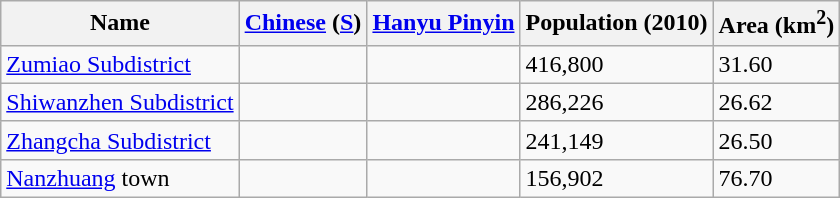<table class="wikitable">
<tr>
<th>Name</th>
<th><a href='#'>Chinese</a> (<a href='#'>S</a>)</th>
<th><a href='#'>Hanyu Pinyin</a></th>
<th>Population (2010)</th>
<th>Area (km<sup>2</sup>)</th>
</tr>
<tr>
<td><a href='#'>Zumiao Subdistrict</a></td>
<td></td>
<td></td>
<td>416,800</td>
<td>31.60</td>
</tr>
<tr>
<td><a href='#'>Shiwanzhen Subdistrict</a></td>
<td></td>
<td></td>
<td>286,226</td>
<td>26.62</td>
</tr>
<tr>
<td><a href='#'>Zhangcha Subdistrict</a><br></td>
<td></td>
<td></td>
<td>241,149</td>
<td>26.50</td>
</tr>
<tr>
<td><a href='#'>Nanzhuang</a> town</td>
<td></td>
<td></td>
<td>156,902</td>
<td>76.70</td>
</tr>
</table>
